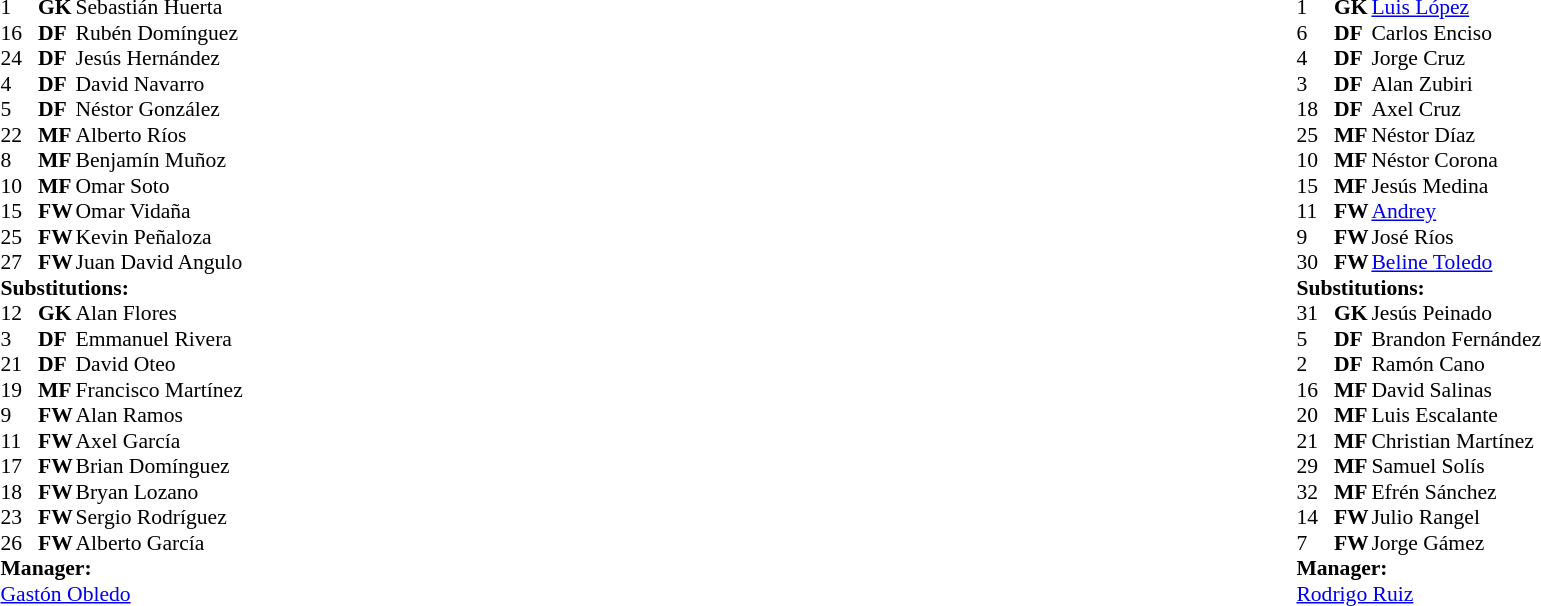<table width="100%">
<tr>
<td valign="top" width="50%"><br><table style="font-size: 90%" cellspacing="0" cellpadding="0">
<tr>
<th width="25"></th>
<th width="25"></th>
</tr>
<tr>
<td>1</td>
<td><strong>GK</strong></td>
<td> Sebastián Huerta</td>
</tr>
<tr>
<td>16</td>
<td><strong>DF</strong></td>
<td> Rubén Domínguez</td>
</tr>
<tr>
<td>24</td>
<td><strong>DF</strong></td>
<td> Jesús Hernández</td>
<td></td>
<td></td>
</tr>
<tr>
<td>4</td>
<td><strong>DF</strong></td>
<td> David Navarro</td>
<td></td>
<td></td>
</tr>
<tr>
<td>5</td>
<td><strong>DF</strong></td>
<td> Néstor González</td>
</tr>
<tr>
<td>22</td>
<td><strong>MF</strong></td>
<td> Alberto Ríos</td>
</tr>
<tr>
<td>8</td>
<td><strong>MF</strong></td>
<td> Benjamín Muñoz</td>
</tr>
<tr>
<td>10</td>
<td><strong>MF</strong></td>
<td> Omar Soto</td>
<td></td>
<td></td>
</tr>
<tr>
<td>15</td>
<td><strong>FW</strong></td>
<td> Omar Vidaña</td>
<td></td>
<td></td>
</tr>
<tr>
<td>25</td>
<td><strong>FW</strong></td>
<td> Kevin Peñaloza</td>
</tr>
<tr>
<td>27</td>
<td><strong>FW</strong></td>
<td> Juan David Angulo</td>
<td></td>
<td></td>
</tr>
<tr>
<td colspan=3><strong>Substitutions:</strong></td>
</tr>
<tr>
<td>12</td>
<td><strong>GK</strong></td>
<td> Alan Flores</td>
</tr>
<tr>
<td>3</td>
<td><strong>DF</strong></td>
<td> Emmanuel Rivera</td>
</tr>
<tr>
<td>21</td>
<td><strong>DF</strong></td>
<td> David Oteo</td>
<td></td>
<td></td>
</tr>
<tr>
<td>19</td>
<td><strong>MF</strong></td>
<td> Francisco Martínez</td>
<td></td>
<td></td>
</tr>
<tr>
<td>9</td>
<td><strong>FW</strong></td>
<td> Alan Ramos</td>
<td></td>
<td></td>
</tr>
<tr>
<td>11</td>
<td><strong>FW</strong></td>
<td> Axel García</td>
</tr>
<tr>
<td>17</td>
<td><strong>FW</strong></td>
<td> Brian Domínguez</td>
<td></td>
<td></td>
</tr>
<tr>
<td>18</td>
<td><strong>FW</strong></td>
<td> Bryan Lozano</td>
<td></td>
<td></td>
</tr>
<tr>
<td>23</td>
<td><strong>FW</strong></td>
<td> Sergio Rodríguez</td>
</tr>
<tr>
<td>26</td>
<td><strong>FW</strong></td>
<td> Alberto García</td>
</tr>
<tr>
<td colspan=3><strong>Manager:</strong></td>
</tr>
<tr>
<td colspan=3> <a href='#'>Gastón Obledo</a></td>
</tr>
</table>
</td>
<td valign="top"></td>
<td valign="top" width="50%"><br><table style="font-size: 90%" cellspacing="0" cellpadding="0" align="center">
<tr>
<th width=25></th>
<th width=25></th>
</tr>
<tr>
<td>1</td>
<td><strong>GK</strong></td>
<td> <a href='#'>Luis López</a></td>
</tr>
<tr>
<td>6</td>
<td><strong>DF</strong></td>
<td> Carlos Enciso</td>
</tr>
<tr>
<td>4</td>
<td><strong>DF</strong></td>
<td> Jorge Cruz</td>
</tr>
<tr>
<td>3</td>
<td><strong>DF</strong></td>
<td> Alan Zubiri</td>
<td></td>
</tr>
<tr>
<td>18</td>
<td><strong>DF</strong></td>
<td> Axel Cruz</td>
</tr>
<tr>
<td>25</td>
<td><strong>MF</strong></td>
<td> Néstor Díaz</td>
</tr>
<tr>
<td>10</td>
<td><strong>MF</strong></td>
<td> Néstor Corona</td>
<td></td>
<td></td>
</tr>
<tr>
<td>15</td>
<td><strong>MF</strong></td>
<td> Jesús Medina</td>
<td></td>
<td></td>
</tr>
<tr>
<td>11</td>
<td><strong>FW</strong></td>
<td> <a href='#'>Andrey</a></td>
</tr>
<tr>
<td>9</td>
<td><strong>FW</strong></td>
<td> José Ríos</td>
<td></td>
<td></td>
</tr>
<tr>
<td>30</td>
<td><strong>FW</strong></td>
<td> <a href='#'>Beline Toledo</a></td>
<td></td>
<td></td>
</tr>
<tr>
<td colspan=3><strong>Substitutions:</strong></td>
</tr>
<tr>
<td>31</td>
<td><strong>GK</strong></td>
<td> Jesús Peinado</td>
</tr>
<tr>
<td>5</td>
<td><strong>DF</strong></td>
<td> Brandon Fernández</td>
</tr>
<tr>
<td>2</td>
<td><strong>DF</strong></td>
<td> Ramón Cano</td>
</tr>
<tr>
<td>16</td>
<td><strong>MF</strong></td>
<td> David Salinas</td>
</tr>
<tr>
<td>20</td>
<td><strong>MF</strong></td>
<td> Luis Escalante</td>
</tr>
<tr>
<td>21</td>
<td><strong>MF</strong></td>
<td> Christian Martínez</td>
<td></td>
<td></td>
</tr>
<tr>
<td>29</td>
<td><strong>MF</strong></td>
<td> Samuel Solís</td>
<td></td>
<td></td>
</tr>
<tr>
<td>32</td>
<td><strong>MF</strong></td>
<td> Efrén Sánchez</td>
<td></td>
<td></td>
</tr>
<tr>
<td>14</td>
<td><strong>FW</strong></td>
<td> Julio Rangel</td>
<td></td>
<td></td>
</tr>
<tr>
<td>7</td>
<td><strong>FW</strong></td>
<td> Jorge Gámez</td>
</tr>
<tr>
<td colspan=3><strong>Manager:</strong></td>
</tr>
<tr>
<td colspan=3> <a href='#'>Rodrigo Ruiz</a></td>
</tr>
</table>
</td>
</tr>
</table>
